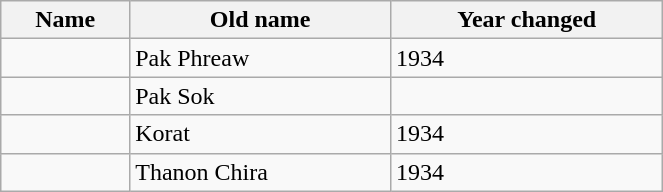<table width=35% class="wikitable">
<tr>
<th>Name</th>
<th>Old name</th>
<th>Year changed</th>
</tr>
<tr>
<td></td>
<td>Pak Phreaw</td>
<td>1934</td>
</tr>
<tr>
<td></td>
<td>Pak Sok</td>
<td></td>
</tr>
<tr>
<td></td>
<td>Korat</td>
<td>1934</td>
</tr>
<tr>
<td></td>
<td>Thanon Chira</td>
<td>1934</td>
</tr>
</table>
